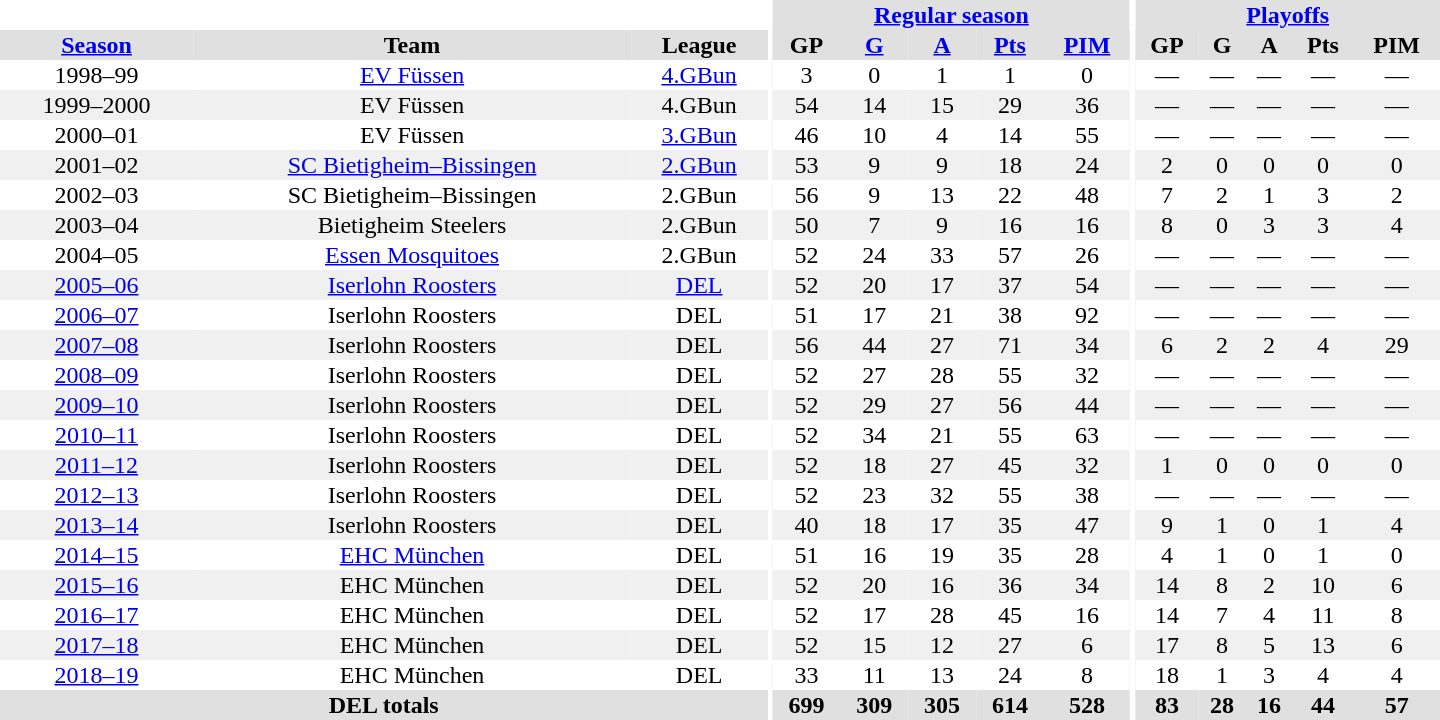<table border="0" cellpadding="1" cellspacing="0" style="text-align:center; width:60em">
<tr bgcolor="#e0e0e0">
<th colspan="3" bgcolor="#ffffff"></th>
<th rowspan="99" bgcolor="#ffffff"></th>
<th colspan="5"><a href='#'>Regular season</a></th>
<th rowspan="99" bgcolor="#ffffff"></th>
<th colspan="5"><a href='#'>Playoffs</a></th>
</tr>
<tr bgcolor="#e0e0e0">
<th><a href='#'>Season</a></th>
<th>Team</th>
<th>League</th>
<th>GP</th>
<th><a href='#'>G</a></th>
<th><a href='#'>A</a></th>
<th><a href='#'>Pts</a></th>
<th><a href='#'>PIM</a></th>
<th>GP</th>
<th>G</th>
<th>A</th>
<th>Pts</th>
<th>PIM</th>
</tr>
<tr>
<td>1998–99</td>
<td><a href='#'>EV Füssen</a></td>
<td><a href='#'>4.GBun</a></td>
<td>3</td>
<td>0</td>
<td>1</td>
<td>1</td>
<td>0</td>
<td>—</td>
<td>—</td>
<td>—</td>
<td>—</td>
<td>—</td>
</tr>
<tr bgcolor="#f0f0f0">
<td>1999–2000</td>
<td>EV Füssen</td>
<td>4.GBun</td>
<td>54</td>
<td>14</td>
<td>15</td>
<td>29</td>
<td>36</td>
<td>—</td>
<td>—</td>
<td>—</td>
<td>—</td>
<td>—</td>
</tr>
<tr>
<td>2000–01</td>
<td>EV Füssen</td>
<td><a href='#'>3.GBun</a></td>
<td>46</td>
<td>10</td>
<td>4</td>
<td>14</td>
<td>55</td>
<td>—</td>
<td>—</td>
<td>—</td>
<td>—</td>
<td>—</td>
</tr>
<tr bgcolor="#f0f0f0">
<td>2001–02</td>
<td><a href='#'>SC Bietigheim–Bissingen</a></td>
<td><a href='#'>2.GBun</a></td>
<td>53</td>
<td>9</td>
<td>9</td>
<td>18</td>
<td>24</td>
<td>2</td>
<td>0</td>
<td>0</td>
<td>0</td>
<td>0</td>
</tr>
<tr>
<td>2002–03</td>
<td>SC Bietigheim–Bissingen</td>
<td>2.GBun</td>
<td>56</td>
<td>9</td>
<td>13</td>
<td>22</td>
<td>48</td>
<td>7</td>
<td>2</td>
<td>1</td>
<td>3</td>
<td>2</td>
</tr>
<tr bgcolor="#f0f0f0">
<td>2003–04</td>
<td>Bietigheim Steelers</td>
<td>2.GBun</td>
<td>50</td>
<td>7</td>
<td>9</td>
<td>16</td>
<td>16</td>
<td>8</td>
<td>0</td>
<td>3</td>
<td>3</td>
<td>4</td>
</tr>
<tr>
<td>2004–05</td>
<td><a href='#'>Essen Mosquitoes</a></td>
<td>2.GBun</td>
<td>52</td>
<td>24</td>
<td>33</td>
<td>57</td>
<td>26</td>
<td>—</td>
<td>—</td>
<td>—</td>
<td>—</td>
<td>—</td>
</tr>
<tr bgcolor="#f0f0f0">
<td><a href='#'>2005–06</a></td>
<td><a href='#'>Iserlohn Roosters</a></td>
<td><a href='#'>DEL</a></td>
<td>52</td>
<td>20</td>
<td>17</td>
<td>37</td>
<td>54</td>
<td>—</td>
<td>—</td>
<td>—</td>
<td>—</td>
<td>—</td>
</tr>
<tr>
<td><a href='#'>2006–07</a></td>
<td>Iserlohn Roosters</td>
<td>DEL</td>
<td>51</td>
<td>17</td>
<td>21</td>
<td>38</td>
<td>92</td>
<td>—</td>
<td>—</td>
<td>—</td>
<td>—</td>
<td>—</td>
</tr>
<tr bgcolor="#f0f0f0">
<td><a href='#'>2007–08</a></td>
<td>Iserlohn Roosters</td>
<td>DEL</td>
<td>56</td>
<td>44</td>
<td>27</td>
<td>71</td>
<td>34</td>
<td>6</td>
<td>2</td>
<td>2</td>
<td>4</td>
<td>29</td>
</tr>
<tr>
<td><a href='#'>2008–09</a></td>
<td>Iserlohn Roosters</td>
<td>DEL</td>
<td>52</td>
<td>27</td>
<td>28</td>
<td>55</td>
<td>32</td>
<td>—</td>
<td>—</td>
<td>—</td>
<td>—</td>
<td>—</td>
</tr>
<tr bgcolor="#f0f0f0">
<td><a href='#'>2009–10</a></td>
<td>Iserlohn Roosters</td>
<td>DEL</td>
<td>52</td>
<td>29</td>
<td>27</td>
<td>56</td>
<td>44</td>
<td>—</td>
<td>—</td>
<td>—</td>
<td>—</td>
<td>—</td>
</tr>
<tr>
<td><a href='#'>2010–11</a></td>
<td>Iserlohn Roosters</td>
<td>DEL</td>
<td>52</td>
<td>34</td>
<td>21</td>
<td>55</td>
<td>63</td>
<td>—</td>
<td>—</td>
<td>—</td>
<td>—</td>
<td>—</td>
</tr>
<tr bgcolor="#f0f0f0">
<td><a href='#'>2011–12</a></td>
<td>Iserlohn Roosters</td>
<td>DEL</td>
<td>52</td>
<td>18</td>
<td>27</td>
<td>45</td>
<td>32</td>
<td>1</td>
<td>0</td>
<td>0</td>
<td>0</td>
<td>0</td>
</tr>
<tr>
<td><a href='#'>2012–13</a></td>
<td>Iserlohn Roosters</td>
<td>DEL</td>
<td>52</td>
<td>23</td>
<td>32</td>
<td>55</td>
<td>38</td>
<td>—</td>
<td>—</td>
<td>—</td>
<td>—</td>
<td>—</td>
</tr>
<tr bgcolor="#f0f0f0">
<td><a href='#'>2013–14</a></td>
<td>Iserlohn Roosters</td>
<td>DEL</td>
<td>40</td>
<td>18</td>
<td>17</td>
<td>35</td>
<td>47</td>
<td>9</td>
<td>1</td>
<td>0</td>
<td>1</td>
<td>4</td>
</tr>
<tr>
<td><a href='#'>2014–15</a></td>
<td><a href='#'>EHC München</a></td>
<td>DEL</td>
<td>51</td>
<td>16</td>
<td>19</td>
<td>35</td>
<td>28</td>
<td>4</td>
<td>1</td>
<td>0</td>
<td>1</td>
<td>0</td>
</tr>
<tr bgcolor="#f0f0f0">
<td><a href='#'>2015–16</a></td>
<td>EHC München</td>
<td>DEL</td>
<td>52</td>
<td>20</td>
<td>16</td>
<td>36</td>
<td>34</td>
<td>14</td>
<td>8</td>
<td>2</td>
<td>10</td>
<td>6</td>
</tr>
<tr>
<td><a href='#'>2016–17</a></td>
<td>EHC München</td>
<td>DEL</td>
<td>52</td>
<td>17</td>
<td>28</td>
<td>45</td>
<td>16</td>
<td>14</td>
<td>7</td>
<td>4</td>
<td>11</td>
<td>8</td>
</tr>
<tr bgcolor="#f0f0f0">
<td><a href='#'>2017–18</a></td>
<td>EHC München</td>
<td>DEL</td>
<td>52</td>
<td>15</td>
<td>12</td>
<td>27</td>
<td>6</td>
<td>17</td>
<td>8</td>
<td>5</td>
<td>13</td>
<td>6</td>
</tr>
<tr>
<td><a href='#'>2018–19</a></td>
<td>EHC München</td>
<td>DEL</td>
<td>33</td>
<td>11</td>
<td>13</td>
<td>24</td>
<td>8</td>
<td>18</td>
<td>1</td>
<td>3</td>
<td>4</td>
<td>4</td>
</tr>
<tr bgcolor="#e0e0e0">
<th colspan="3">DEL totals</th>
<th>699</th>
<th>309</th>
<th>305</th>
<th>614</th>
<th>528</th>
<th>83</th>
<th>28</th>
<th>16</th>
<th>44</th>
<th>57</th>
</tr>
</table>
